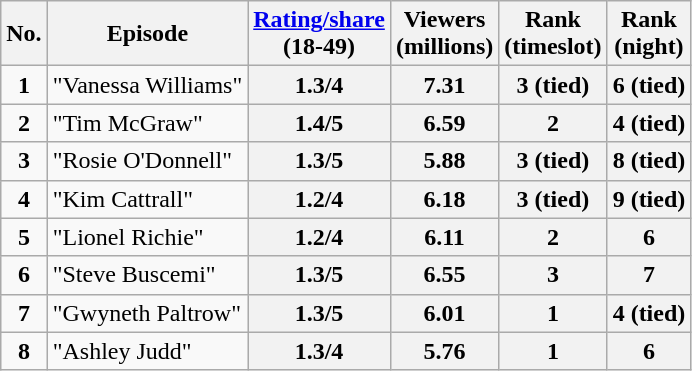<table class="wikitable sortable">
<tr>
<th>No.</th>
<th>Episode</th>
<th><a href='#'>Rating/share</a><br>(18-49)</th>
<th>Viewers<br>(millions)</th>
<th>Rank<br>(timeslot)</th>
<th>Rank<br>(night)</th>
</tr>
<tr>
<td style="text-align:center"><strong>1</strong></td>
<td>"Vanessa Williams"</td>
<th style="text-align: center;">1.3/4</th>
<th style="text-align: center;">7.31</th>
<th style="text-align: center;">3 (tied)</th>
<th style="text-align: center;">6 (tied)</th>
</tr>
<tr>
<td style="text-align:center"><strong>2</strong></td>
<td>"Tim McGraw"</td>
<th style="text-align: center;">1.4/5</th>
<th style="text-align: center;">6.59</th>
<th style="text-align: center;">2</th>
<th style="text-align: center;">4 (tied)</th>
</tr>
<tr>
<td style="text-align:center"><strong>3</strong></td>
<td>"Rosie O'Donnell"</td>
<th style="text-align: center;">1.3/5</th>
<th style="text-align: center;">5.88</th>
<th style="text-align: center;">3 (tied)</th>
<th style="text-align: center;">8 (tied)</th>
</tr>
<tr>
<td style="text-align:center"><strong>4</strong></td>
<td>"Kim Cattrall"</td>
<th style="text-align: center;">1.2/4</th>
<th style="text-align: center;">6.18</th>
<th style="text-align: center;">3 (tied)</th>
<th style="text-align: center;">9 (tied)</th>
</tr>
<tr>
<td style="text-align:center"><strong>5</strong></td>
<td>"Lionel Richie"</td>
<th style="text-align: center;">1.2/4</th>
<th style="text-align: center;">6.11</th>
<th style="text-align: center;">2</th>
<th style="text-align: center;">6</th>
</tr>
<tr>
<td style="text-align:center"><strong>6</strong></td>
<td>"Steve Buscemi"</td>
<th style="text-align: center;">1.3/5</th>
<th style="text-align: center;">6.55</th>
<th style="text-align: center;">3</th>
<th style="text-align: center;">7</th>
</tr>
<tr>
<td style="text-align:center"><strong>7</strong></td>
<td>"Gwyneth Paltrow"</td>
<th style="text-align: center;">1.3/5</th>
<th style="text-align: center;">6.01</th>
<th style="text-align: center;">1</th>
<th style="text-align: center;">4 (tied)</th>
</tr>
<tr>
<td style="text-align:center"><strong>8</strong></td>
<td>"Ashley Judd"</td>
<th style="text-align: center;">1.3/4</th>
<th style="text-align: center;">5.76</th>
<th style="text-align: center;">1</th>
<th style="text-align: center;">6</th>
</tr>
</table>
